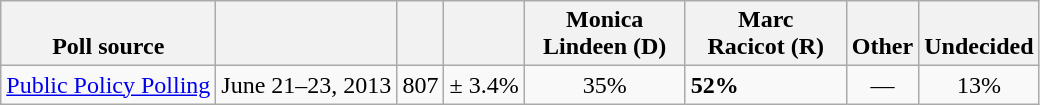<table class="wikitable">
<tr valign= bottom>
<th>Poll source</th>
<th></th>
<th></th>
<th></th>
<th style="width:100px;">Monica<br>Lindeen (D)</th>
<th style="width:100px;">Marc<br>Racicot (R)</th>
<th>Other</th>
<th>Undecided</th>
</tr>
<tr>
<td><a href='#'>Public Policy Polling</a></td>
<td align=center>June 21–23, 2013</td>
<td align=center>807</td>
<td align=center>± 3.4%</td>
<td align=center>35%</td>
<td><strong>52%</strong></td>
<td align=center>—</td>
<td align=center>13%</td>
</tr>
</table>
